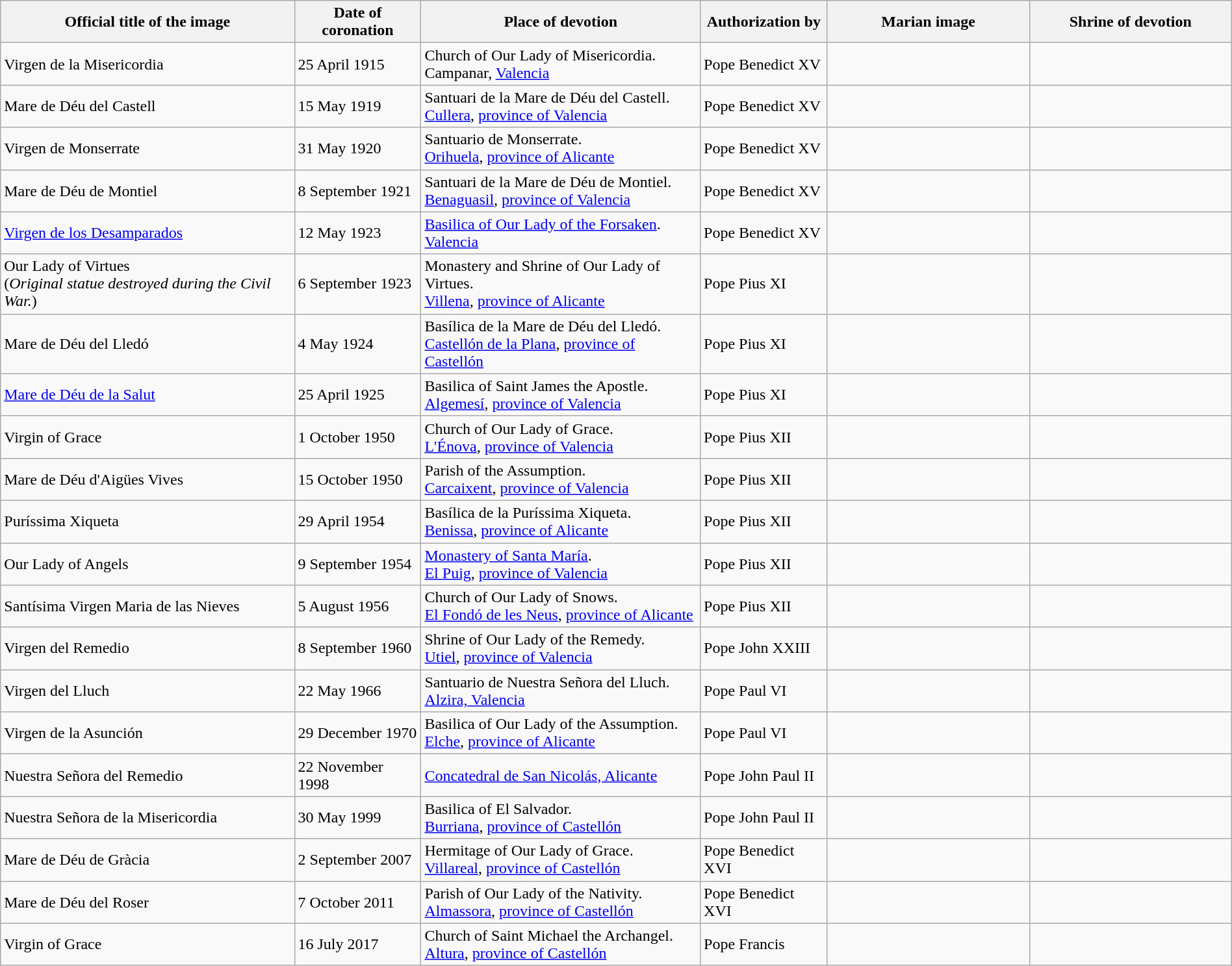<table class="wikitable sortable" width="100%">
<tr>
<th>Official title of the image</th>
<th data-sort-type="date">Date of coronation</th>
<th>Place of devotion</th>
<th>Authorization by</th>
<th width=200px class=unsortable>Marian image</th>
<th width=200px class=unsortable>Shrine of devotion</th>
</tr>
<tr>
<td>Virgen de la Misericordia</td>
<td>25 April 1915</td>
<td>Church of Our Lady of Misericordia.<br>Campanar, <a href='#'>Valencia</a></td>
<td>Pope Benedict XV</td>
<td></td>
<td></td>
</tr>
<tr>
<td>Mare de Déu del Castell</td>
<td>15 May 1919</td>
<td>Santuari de la Mare de Déu del Castell.<br><a href='#'>Cullera</a>, <a href='#'>province of Valencia</a></td>
<td>Pope Benedict XV</td>
<td></td>
<td></td>
</tr>
<tr>
<td>Virgen de Monserrate</td>
<td>31 May 1920</td>
<td>Santuario de Monserrate.<br><a href='#'>Orihuela</a>, <a href='#'>province of Alicante</a></td>
<td>Pope Benedict XV</td>
<td></td>
<td></td>
</tr>
<tr>
<td>Mare de Déu de Montiel</td>
<td>8 September 1921</td>
<td>Santuari de la Mare de Déu de Montiel.<br><a href='#'>Benaguasil</a>, <a href='#'>province of Valencia</a></td>
<td>Pope Benedict XV</td>
<td></td>
<td></td>
</tr>
<tr>
<td><a href='#'>Virgen de los Desamparados</a></td>
<td>12 May 1923</td>
<td><a href='#'>Basilica of Our Lady of the Forsaken</a>.<br><a href='#'>Valencia</a></td>
<td>Pope Benedict XV</td>
<td></td>
<td></td>
</tr>
<tr>
<td>Our Lady of Virtues <br>(<em>Original statue destroyed during the Civil War.</em>)</td>
<td>6 September 1923</td>
<td>Monastery and Shrine of Our Lady of Virtues.<br><a href='#'>Villena</a>, <a href='#'>province of Alicante</a></td>
<td>Pope Pius XI</td>
<td></td>
<td></td>
</tr>
<tr>
<td>Mare de Déu del Lledó</td>
<td>4 May 1924</td>
<td>Basílica de la Mare de Déu del Lledó.<br><a href='#'>Castellón de la Plana</a>, <a href='#'>province of Castellón</a></td>
<td>Pope Pius XI</td>
<td></td>
<td></td>
</tr>
<tr>
<td><a href='#'>Mare de Déu de la Salut</a></td>
<td>25 April 1925</td>
<td>Basilica of Saint James the Apostle.<br><a href='#'>Algemesí</a>, <a href='#'>province of Valencia</a></td>
<td>Pope Pius XI</td>
<td></td>
<td></td>
</tr>
<tr>
<td>Virgin of Grace</td>
<td>1 October 1950</td>
<td>Church of Our Lady of Grace.<br><a href='#'>L'Énova</a>, <a href='#'>province of Valencia</a></td>
<td>Pope Pius XII</td>
<td></td>
<td></td>
</tr>
<tr>
<td>Mare de Déu d'Aigües Vives</td>
<td>15 October 1950</td>
<td>Parish of the Assumption.<br><a href='#'>Carcaixent</a>, <a href='#'>province of Valencia</a></td>
<td>Pope Pius XII</td>
<td></td>
<td></td>
</tr>
<tr>
<td>Puríssima Xiqueta</td>
<td>29 April 1954</td>
<td>Basílica de la Puríssima Xiqueta.<br><a href='#'>Benissa</a>, <a href='#'>province of Alicante</a></td>
<td>Pope Pius XII</td>
<td></td>
<td></td>
</tr>
<tr>
<td>Our Lady of Angels</td>
<td>9 September 1954</td>
<td><a href='#'>Monastery of Santa María</a>.<br><a href='#'>El Puig</a>, <a href='#'>province of Valencia</a></td>
<td>Pope Pius XII</td>
<td></td>
<td></td>
</tr>
<tr>
<td>Santísima Virgen Maria de las Nieves</td>
<td>5 August 1956</td>
<td>Church of Our Lady of Snows.<br><a href='#'>El Fondó de les Neus</a>, <a href='#'>province of Alicante</a></td>
<td>Pope Pius XII</td>
<td></td>
<td></td>
</tr>
<tr>
<td>Virgen del Remedio</td>
<td>8 September 1960</td>
<td>Shrine of Our Lady of the Remedy.<br><a href='#'>Utiel</a>, <a href='#'>province of Valencia</a></td>
<td>Pope John XXIII</td>
<td></td>
<td></td>
</tr>
<tr>
<td>Virgen del Lluch</td>
<td>22 May 1966</td>
<td>Santuario de Nuestra Señora del Lluch.<br><a href='#'>Alzira, Valencia</a></td>
<td>Pope Paul VI</td>
<td></td>
<td></td>
</tr>
<tr>
<td>Virgen de la Asunción</td>
<td>29 December 1970</td>
<td>Basilica of Our Lady of the Assumption.<br><a href='#'>Elche</a>, <a href='#'>province of Alicante</a></td>
<td>Pope Paul VI</td>
<td></td>
<td></td>
</tr>
<tr>
<td>Nuestra Señora del Remedio</td>
<td>22 November 1998</td>
<td><a href='#'>Concatedral de San Nicolás, Alicante</a></td>
<td>Pope John Paul II</td>
<td></td>
<td></td>
</tr>
<tr>
<td>Nuestra Señora de la Misericordia</td>
<td>30 May 1999</td>
<td>Basilica of El Salvador.<br><a href='#'>Burriana</a>, <a href='#'>province of Castellón</a></td>
<td>Pope John Paul II</td>
<td></td>
<td></td>
</tr>
<tr>
<td>Mare de Déu de Gràcia</td>
<td>2 September 2007</td>
<td>Hermitage of Our Lady of Grace.<br><a href='#'>Villareal</a>, <a href='#'>province of Castellón</a></td>
<td>Pope Benedict XVI</td>
<td></td>
<td></td>
</tr>
<tr>
<td>Mare de Déu del Roser</td>
<td>7 October 2011</td>
<td>Parish of Our Lady of the Nativity.<br><a href='#'>Almassora</a>, <a href='#'>province of Castellón</a></td>
<td>Pope Benedict XVI</td>
<td></td>
<td></td>
</tr>
<tr>
<td>Virgin of Grace</td>
<td>16 July 2017</td>
<td>Church of Saint Michael the Archangel.<br><a href='#'>Altura</a>, <a href='#'>province of Castellón</a></td>
<td>Pope Francis</td>
<td></td>
<td></td>
</tr>
</table>
